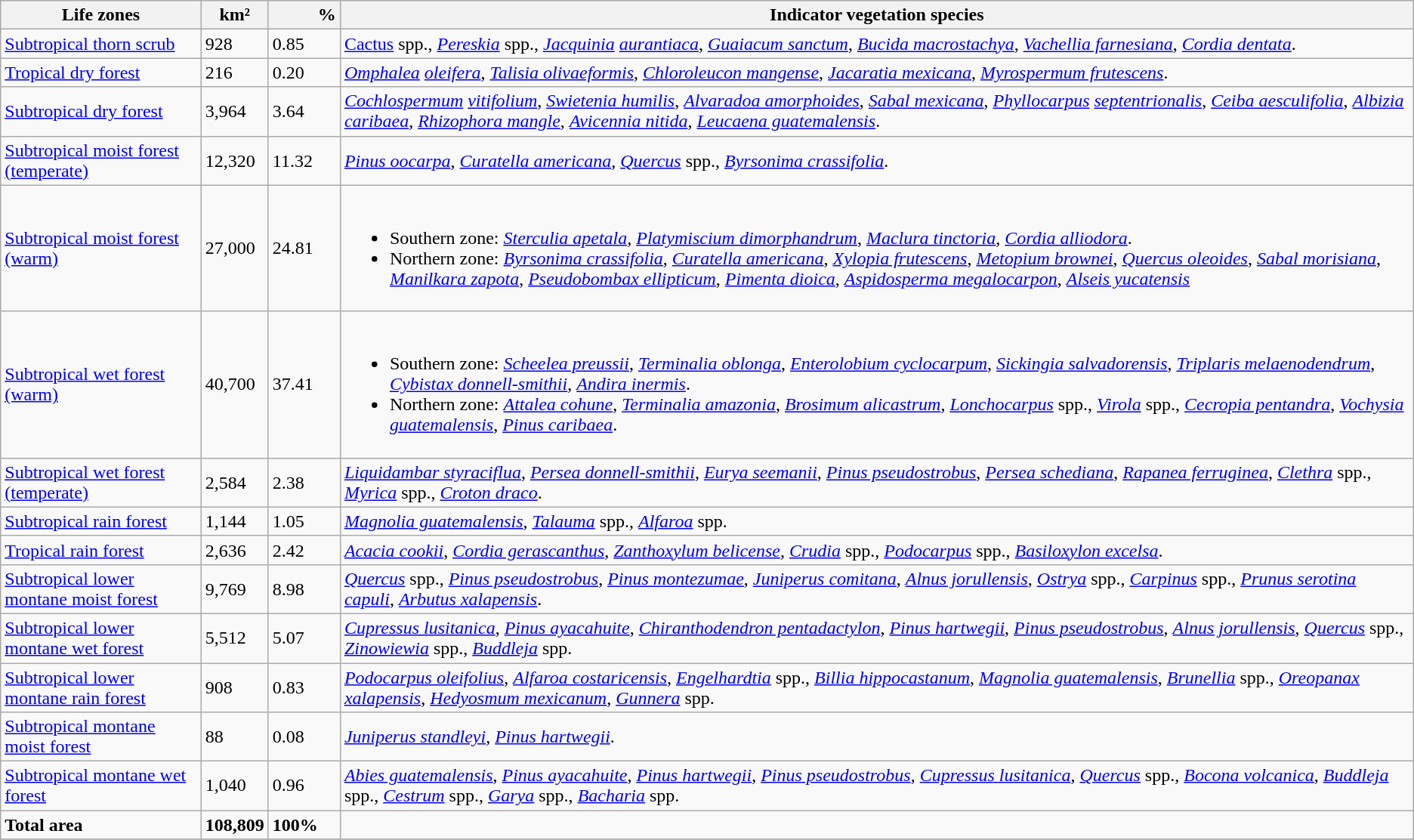<table class="wikitable">
<tr>
<th>Life zones</th>
<th><div>km²</div></th>
<th><div>          %</div></th>
<th>Indicator vegetation species</th>
</tr>
<tr --->
<td><a href='#'>Subtropical thorn scrub</a></td>
<td><div>928</div></td>
<td><div>0.85</div></td>
<td><a href='#'>Cactus</a> spp., <em><a href='#'>Pereskia</a></em> spp., <em><a href='#'>Jacquinia</a> <a href='#'>aurantiaca</a></em>, <em><a href='#'>Guaiacum sanctum</a></em>, <em><a href='#'>Bucida macrostachya</a></em>, <em><a href='#'>Vachellia farnesiana</a></em>, <em><a href='#'>Cordia dentata</a></em>.</td>
</tr>
<tr --->
<td><a href='#'>Tropical dry forest</a></td>
<td><div>216</div></td>
<td><div>0.20</div></td>
<td><em><a href='#'>Omphalea</a> <a href='#'>oleifera</a></em>, <em><a href='#'>Talisia olivaeformis</a></em>, <em><a href='#'>Chloroleucon mangense</a></em>, <em><a href='#'>Jacaratia mexicana</a></em>, <em><a href='#'>Myrospermum frutescens</a></em>.</td>
</tr>
<tr --->
<td><a href='#'>Subtropical dry forest</a></td>
<td><div>3,964</div></td>
<td><div>3.64</div></td>
<td><em><a href='#'>Cochlospermum</a> <a href='#'>vitifolium</a></em>, <em><a href='#'>Swietenia humilis</a></em>, <em><a href='#'>Alvaradoa amorphoides</a></em>, <em><a href='#'>Sabal mexicana</a></em>, <em><a href='#'>Phyllocarpus</a> <a href='#'>septentrionalis</a></em>, <em><a href='#'>Ceiba aesculifolia</a></em>, <em><a href='#'>Albizia caribaea</a></em>, <em><a href='#'>Rhizophora mangle</a></em>, <em><a href='#'>Avicennia nitida</a></em>, <em><a href='#'>Leucaena guatemalensis</a></em>.</td>
</tr>
<tr --->
<td><a href='#'>Subtropical moist forest (temperate)</a></td>
<td><div>12,320</div></td>
<td><div>11.32</div></td>
<td><em><a href='#'>Pinus oocarpa</a></em>, <em><a href='#'>Curatella americana</a></em>, <em><a href='#'>Quercus</a></em> spp., <em><a href='#'>Byrsonima crassifolia</a></em>.</td>
</tr>
<tr --->
<td><a href='#'>Subtropical moist forest (warm)</a></td>
<td><div>27,000</div></td>
<td><div>24.81</div></td>
<td><br><ul><li>Southern zone: <em><a href='#'>Sterculia apetala</a></em>, <em><a href='#'>Platymiscium dimorphandrum</a></em>, <em><a href='#'>Maclura tinctoria</a></em>, <em><a href='#'>Cordia alliodora</a></em>.</li><li>Northern zone: <em><a href='#'>Byrsonima crassifolia</a></em>, <em><a href='#'>Curatella americana</a></em>, <em><a href='#'>Xylopia frutescens</a></em>, <em><a href='#'>Metopium brownei</a></em>, <em><a href='#'>Quercus oleoides</a></em>, <em><a href='#'>Sabal morisiana</a></em>, <em><a href='#'>Manilkara zapota</a></em>, <em><a href='#'>Pseudobombax ellipticum</a></em>, <em><a href='#'>Pimenta dioica</a></em>, <em><a href='#'>Aspidosperma megalocarpon</a></em>, <em><a href='#'>Alseis yucatensis</a></em></li></ul></td>
</tr>
<tr --->
<td><a href='#'>Subtropical wet forest (warm)</a></td>
<td><div>40,700</div></td>
<td><div>37.41</div></td>
<td><br><ul><li>Southern zone: <em><a href='#'>Scheelea preussii</a></em>, <em><a href='#'>Terminalia oblonga</a></em>, <em><a href='#'>Enterolobium cyclocarpum</a></em>, <em><a href='#'>Sickingia salvadorensis</a></em>, <em><a href='#'>Triplaris melaenodendrum</a></em>, <em><a href='#'>Cybistax donnell-smithii</a></em>, <em><a href='#'>Andira inermis</a></em>.</li><li>Northern zone: <em><a href='#'>Attalea cohune</a></em>, <em><a href='#'>Terminalia amazonia</a></em>, <em><a href='#'>Brosimum alicastrum</a></em>, <em><a href='#'>Lonchocarpus</a></em> spp., <em><a href='#'>Virola</a></em> spp., <em><a href='#'>Cecropia pentandra</a></em>, <em><a href='#'>Vochysia guatemalensis</a></em>, <em><a href='#'>Pinus caribaea</a></em>.</li></ul></td>
</tr>
<tr --->
<td><a href='#'>Subtropical wet forest (temperate)</a></td>
<td><div>2,584</div></td>
<td><div>2.38</div></td>
<td><em><a href='#'>Liquidambar styraciflua</a></em>, <em><a href='#'>Persea donnell-smithii</a></em>, <em><a href='#'>Eurya seemanii</a></em>, <em><a href='#'>Pinus pseudostrobus</a></em>, <em><a href='#'>Persea schediana</a></em>, <em><a href='#'>Rapanea ferruginea</a></em>, <em><a href='#'>Clethra</a></em> spp., <em><a href='#'>Myrica</a></em> spp., <em><a href='#'>Croton draco</a></em>.</td>
</tr>
<tr --->
<td><a href='#'>Subtropical rain forest</a></td>
<td><div>1,144</div></td>
<td><div>1.05</div></td>
<td><em><a href='#'>Magnolia guatemalensis</a></em>, <em><a href='#'>Talauma</a></em> spp., <em><a href='#'>Alfaroa</a></em> spp.</td>
</tr>
<tr --->
<td><a href='#'>Tropical rain forest</a></td>
<td><div>2,636</div></td>
<td><div>2.42</div></td>
<td><em><a href='#'>Acacia cookii</a></em>, <em><a href='#'>Cordia gerascanthus</a></em>, <em><a href='#'>Zanthoxylum belicense</a></em>, <em><a href='#'>Crudia</a></em> spp., <em><a href='#'>Podocarpus</a></em> spp., <em><a href='#'>Basiloxylon excelsa</a></em>.</td>
</tr>
<tr --->
<td><a href='#'>Subtropical lower montane moist forest</a></td>
<td><div>9,769</div></td>
<td><div>8.98</div></td>
<td><em><a href='#'>Quercus</a></em> spp., <em><a href='#'>Pinus pseudostrobus</a></em>, <em><a href='#'>Pinus montezumae</a></em>, <em><a href='#'>Juniperus comitana</a></em>, <em><a href='#'>Alnus jorullensis</a></em>, <em><a href='#'>Ostrya</a></em> spp., <em><a href='#'>Carpinus</a></em> spp., <em><a href='#'>Prunus serotina capuli</a></em>, <em><a href='#'>Arbutus xalapensis</a></em>.</td>
</tr>
<tr --->
<td><a href='#'>Subtropical lower montane wet forest</a></td>
<td><div>5,512</div></td>
<td><div>5.07</div></td>
<td><em><a href='#'>Cupressus lusitanica</a></em>, <em><a href='#'>Pinus ayacahuite</a></em>, <em><a href='#'>Chiranthodendron pentadactylon</a></em>, <em><a href='#'>Pinus hartwegii</a></em>, <em><a href='#'>Pinus pseudostrobus</a></em>, <em><a href='#'>Alnus jorullensis</a></em>, <em><a href='#'>Quercus</a></em> spp., <em><a href='#'>Zinowiewia</a></em> spp., <em><a href='#'>Buddleja</a></em> spp.</td>
</tr>
<tr --->
<td><a href='#'>Subtropical lower montane rain forest</a></td>
<td><div>908</div></td>
<td><div>0.83</div></td>
<td><em><a href='#'>Podocarpus oleifolius</a></em>, <em><a href='#'>Alfaroa costaricensis</a></em>, <em><a href='#'>Engelhardtia</a></em> spp., <em><a href='#'>Billia hippocastanum</a></em>, <em><a href='#'>Magnolia guatemalensis</a></em>, <em><a href='#'>Brunellia</a></em> spp., <em><a href='#'>Oreopanax xalapensis</a></em>, <em><a href='#'>Hedyosmum mexicanum</a></em>, <em><a href='#'>Gunnera</a></em> spp.</td>
</tr>
<tr --->
<td><a href='#'>Subtropical montane moist forest</a></td>
<td><div>88</div></td>
<td><div>0.08</div></td>
<td><em><a href='#'>Juniperus standleyi</a></em>, <em><a href='#'>Pinus hartwegii</a></em>.</td>
</tr>
<tr --->
<td><a href='#'>Subtropical montane wet forest</a></td>
<td><div>1,040</div></td>
<td><div>0.96</div></td>
<td><em><a href='#'>Abies guatemalensis</a></em>, <em><a href='#'>Pinus ayacahuite</a></em>, <em><a href='#'>Pinus hartwegii</a></em>, <em><a href='#'>Pinus pseudostrobus</a></em>, <em><a href='#'>Cupressus lusitanica</a></em>, <em><a href='#'>Quercus</a></em> spp., <em><a href='#'>Bocona volcanica</a></em>, <em><a href='#'>Buddleja</a></em> spp., <em><a href='#'>Cestrum</a></em> spp., <em><a href='#'>Garya</a></em> spp., <em><a href='#'>Bacharia</a></em> spp.</td>
</tr>
<tr --->
<td><strong>Total area</strong></td>
<td><div><strong>108,809</strong></div></td>
<td><div><strong>100%</strong></div></td>
<td></td>
</tr>
<tr --->
</tr>
</table>
